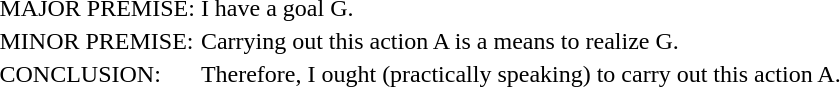<table>
<tr>
<td>MAJOR PREMISE:</td>
<td>I have a goal G.</td>
</tr>
<tr>
<td>MINOR PREMISE:</td>
<td>Carrying out this action A is a means to realize G.</td>
</tr>
<tr>
<td>CONCLUSION:</td>
<td>Therefore, I ought (practically speaking) to carry out this action A.</td>
</tr>
</table>
